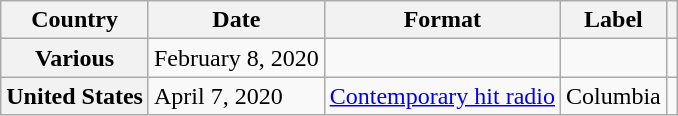<table class="wikitable plainrowheaders">
<tr>
<th>Country</th>
<th>Date</th>
<th>Format</th>
<th>Label</th>
<th></th>
</tr>
<tr>
<th scope="row">Various</th>
<td>February 8, 2020</td>
<td></td>
<td></td>
<td></td>
</tr>
<tr>
<th scope="row">United States</th>
<td>April 7, 2020</td>
<td><a href='#'>Contemporary hit radio</a></td>
<td>Columbia</td>
<td></td>
</tr>
</table>
